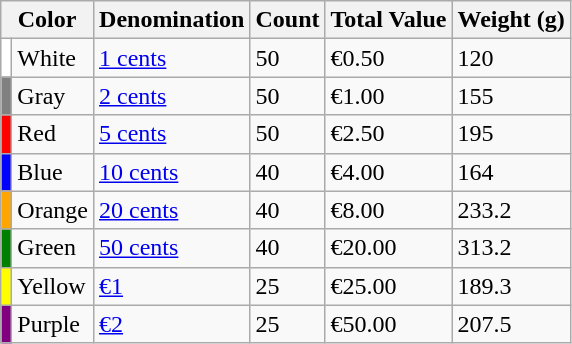<table class="wikitable">
<tr>
<th colspan=2>Color</th>
<th>Denomination</th>
<th>Count</th>
<th>Total Value</th>
<th>Weight (g)</th>
</tr>
<tr>
<td style="background:white"></td>
<td>White</td>
<td><a href='#'>1 cents</a></td>
<td>50</td>
<td>€0.50</td>
<td>120</td>
</tr>
<tr>
<td style="background:Gray"></td>
<td>Gray</td>
<td><a href='#'>2 cents</a></td>
<td>50</td>
<td>€1.00</td>
<td>155</td>
</tr>
<tr>
<td style="background:Red"></td>
<td>Red</td>
<td><a href='#'>5 cents</a></td>
<td>50</td>
<td>€2.50</td>
<td>195</td>
</tr>
<tr>
<td style="background:Blue"></td>
<td>Blue</td>
<td><a href='#'>10 cents</a></td>
<td>40</td>
<td>€4.00</td>
<td>164</td>
</tr>
<tr>
<td style="background:Orange"></td>
<td>Orange</td>
<td><a href='#'>20 cents</a></td>
<td>40</td>
<td>€8.00</td>
<td>233.2</td>
</tr>
<tr>
<td style="background:Green"></td>
<td>Green</td>
<td><a href='#'>50 cents</a></td>
<td>40</td>
<td>€20.00</td>
<td>313.2</td>
</tr>
<tr>
<td style="background:Yellow"></td>
<td>Yellow</td>
<td><a href='#'>€1</a></td>
<td>25</td>
<td>€25.00</td>
<td>189.3</td>
</tr>
<tr>
<td style="background:Purple"></td>
<td>Purple</td>
<td><a href='#'>€2</a></td>
<td>25</td>
<td>€50.00</td>
<td>207.5</td>
</tr>
</table>
